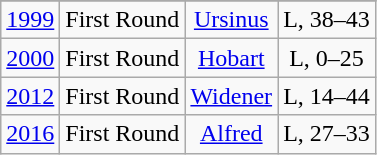<table class="wikitable">
<tr>
</tr>
<tr align="center">
<td><a href='#'>1999</a></td>
<td>First Round</td>
<td><a href='#'>Ursinus</a></td>
<td>L, 38–43</td>
</tr>
<tr align="center">
<td><a href='#'>2000</a></td>
<td>First Round</td>
<td><a href='#'>Hobart</a></td>
<td>L, 0–25</td>
</tr>
<tr align="center">
<td><a href='#'>2012</a></td>
<td>First Round</td>
<td><a href='#'>Widener</a></td>
<td>L, 14–44</td>
</tr>
<tr align="center">
<td><a href='#'>2016</a></td>
<td>First Round</td>
<td><a href='#'>Alfred</a></td>
<td>L, 27–33</td>
</tr>
</table>
